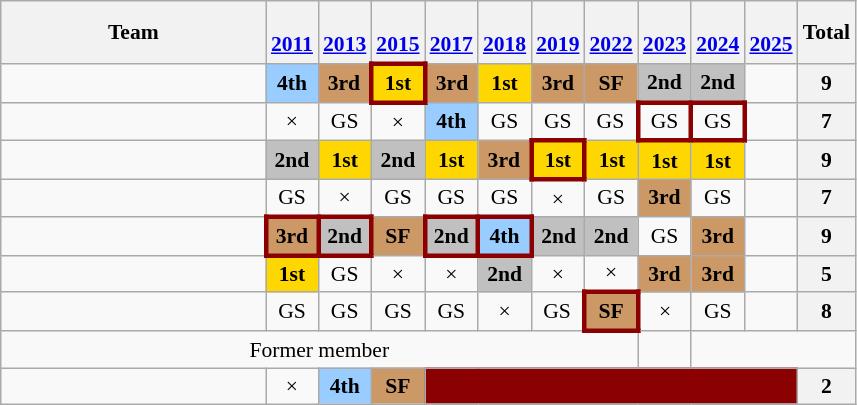<table class="wikitable" style="text-align:center; font-size:90%">
<tr>
<th width=170>Team</th>
<th><br><a href='#'>2011</a></th>
<th><br><a href='#'>2013</a></th>
<th><br><a href='#'>2015</a></th>
<th><br><a href='#'>2017</a></th>
<th><br><a href='#'>2018</a></th>
<th><br><a href='#'>2019</a></th>
<th><br><a href='#'>2022</a></th>
<th><br><a href='#'>2023</a></th>
<th><br><a href='#'>2024</a></th>
<th><br><a href='#'>2025</a></th>
<th>Total</th>
</tr>
<tr>
<td align="left"></td>
<td bgcolor="9acdff"><strong>4th</strong></td>
<td bgcolor="cc9966"><strong>3rd</strong></td>
<td style="border: 3px solid darkred" bgcolor="gold"><strong>1st</strong></td>
<td bgcolor="cc9966"><strong>3rd</strong></td>
<td bgcolor="gold"><strong>1st</strong></td>
<td bgcolor="cc9966"><strong>3rd</strong></td>
<td bgcolor=cc9966><strong>SF</strong></td>
<td bgcolor="silver"><strong>2nd</strong></td>
<td bgcolor="silver"><strong>2nd</strong></td>
<td></td>
<th>9</th>
</tr>
<tr>
<td align="left"></td>
<td>×</td>
<td>GS</td>
<td>×</td>
<td bgcolor="9acdff"><strong>4th</strong></td>
<td>GS</td>
<td>GS</td>
<td>GS</td>
<td style="border: 3px solid darkred">GS</td>
<td style="border: 3px solid darkred">GS</td>
<td></td>
<th>7</th>
</tr>
<tr>
<td align="left"></td>
<td bgcolor="silver"><strong>2nd</strong></td>
<td bgcolor="gold"><strong>1st</strong></td>
<td bgcolor="silver"><strong>2nd</strong></td>
<td bgcolor="gold"><strong>1st</strong></td>
<td bgcolor="cc9966"><strong>3rd</strong></td>
<td style="border: 3px solid darkred" bgcolor="gold"><strong>1st</strong></td>
<td bgcolor="gold"><strong>1st</strong></td>
<td bgcolor="gold"><strong>1st</strong></td>
<td bgcolor="gold"><strong>1st</strong></td>
<td></td>
<th>9</th>
</tr>
<tr>
<td align="left"></td>
<td>GS</td>
<td>×</td>
<td>GS</td>
<td>GS</td>
<td>GS</td>
<td>×</td>
<td>GS</td>
<td bgcolor="cc9966"><strong>3rd</strong></td>
<td>GS</td>
<td></td>
<th>7</th>
</tr>
<tr>
<td align="left"></td>
<td style="border: 3px solid darkred" bgcolor="cc9966"><strong>3rd</strong></td>
<td style="border: 3px solid darkred" bgcolor="silver"><strong>2nd</strong></td>
<td bgcolor="cc9966"><strong>SF</strong></td>
<td style="border: 3px solid darkred" bgcolor="silver"><strong>2nd</strong></td>
<td style="border: 3px solid darkred" bgcolor="9acdff"><strong>4th</strong></td>
<td bgcolor="silver"><strong>2nd</strong></td>
<td bgcolor="silver"><strong>2nd</strong></td>
<td>GS</td>
<td bgcolor="cc9966"><strong>3rd</strong></td>
<td></td>
<th>9</th>
</tr>
<tr>
<td align="left"></td>
<td bgcolor="gold"><strong>1st</strong></td>
<td>GS</td>
<td>×</td>
<td>×</td>
<td bgcolor="silver"><strong>2nd</strong></td>
<td>×</td>
<td>×</td>
<td bgcolor="cc9966"><strong>3rd</strong></td>
<td bgcolor="cc9966"><strong>3rd</strong></td>
<td></td>
<th>5</th>
</tr>
<tr>
<td align="left"></td>
<td>GS</td>
<td>GS</td>
<td>GS</td>
<td>GS</td>
<td>×</td>
<td>GS</td>
<td style="border: 3px solid darkred" bgcolor=cc9966><strong>SF</strong></td>
<td>×</td>
<td>GS</td>
<td></td>
<th>8</th>
</tr>
<tr>
<td colspan="8">Former member</td>
<td></td>
</tr>
<tr>
<td align=left></td>
<td>×</td>
<td bgcolor=9acdff><strong>4th</strong></td>
<td bgcolor=cc9966><strong>SF</strong></td>
<td colspan=7 bgcolor=darkred></td>
<th>2</th>
</tr>
</table>
